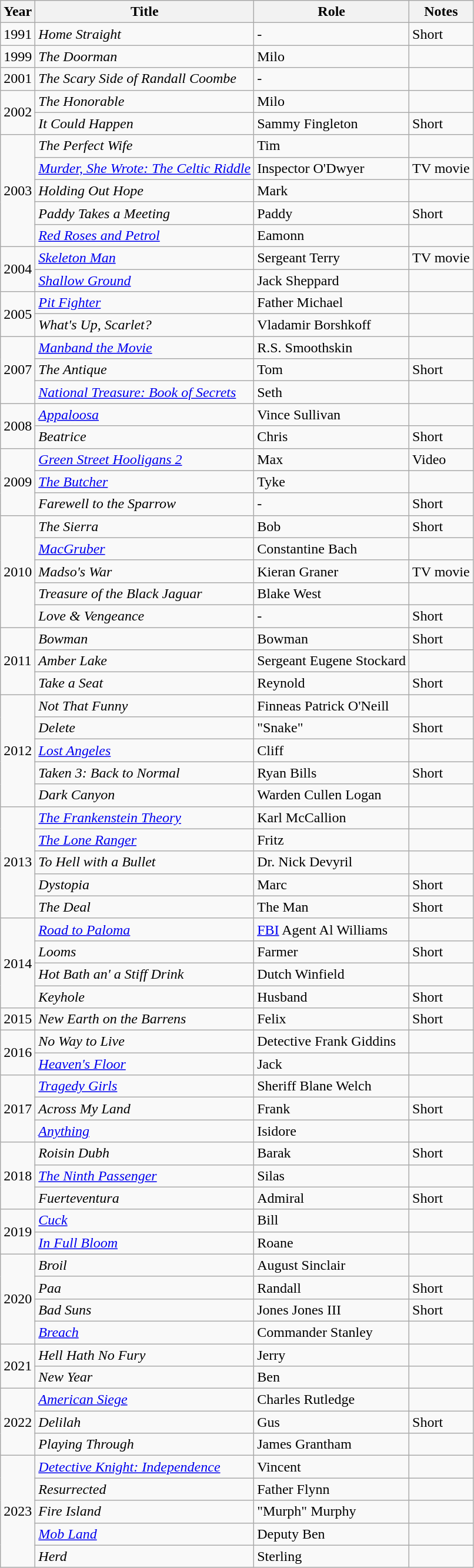<table class="wikitable sortable">
<tr>
<th>Year</th>
<th>Title</th>
<th>Role</th>
<th>Notes</th>
</tr>
<tr>
<td>1991</td>
<td><em>Home Straight</em></td>
<td>-</td>
<td>Short</td>
</tr>
<tr>
<td>1999</td>
<td><em>The Doorman</em></td>
<td>Milo</td>
<td></td>
</tr>
<tr>
<td>2001</td>
<td><em>The Scary Side of Randall Coombe</em></td>
<td>-</td>
<td></td>
</tr>
<tr>
<td rowspan=2>2002</td>
<td><em>The Honorable</em></td>
<td>Milo</td>
<td></td>
</tr>
<tr>
<td><em>It Could Happen</em></td>
<td>Sammy Fingleton</td>
<td>Short</td>
</tr>
<tr>
<td rowspan=5>2003</td>
<td><em>The Perfect Wife</em></td>
<td>Tim</td>
<td></td>
</tr>
<tr>
<td><em><a href='#'>Murder, She Wrote: The Celtic Riddle</a></em></td>
<td>Inspector O'Dwyer</td>
<td>TV movie</td>
</tr>
<tr>
<td><em>Holding Out Hope</em></td>
<td>Mark</td>
<td></td>
</tr>
<tr>
<td><em>Paddy Takes a Meeting</em></td>
<td>Paddy</td>
<td>Short</td>
</tr>
<tr>
<td><em><a href='#'>Red Roses and Petrol</a></em></td>
<td>Eamonn</td>
<td></td>
</tr>
<tr>
<td rowspan=2>2004</td>
<td><em><a href='#'>Skeleton Man</a></em></td>
<td>Sergeant Terry</td>
<td>TV movie</td>
</tr>
<tr>
<td><em><a href='#'>Shallow Ground</a></em></td>
<td>Jack Sheppard</td>
<td></td>
</tr>
<tr>
<td rowspan=2>2005</td>
<td><em><a href='#'>Pit Fighter</a></em></td>
<td>Father Michael</td>
<td></td>
</tr>
<tr>
<td><em>What's Up, Scarlet?</em></td>
<td>Vladamir Borshkoff</td>
<td></td>
</tr>
<tr>
<td rowspan=3>2007</td>
<td><em><a href='#'>Manband the Movie</a></em></td>
<td>R.S. Smoothskin</td>
<td></td>
</tr>
<tr>
<td><em>The Antique</em></td>
<td>Tom</td>
<td>Short</td>
</tr>
<tr>
<td><em><a href='#'>National Treasure: Book of Secrets</a></em></td>
<td>Seth</td>
<td></td>
</tr>
<tr>
<td rowspan=2>2008</td>
<td><em><a href='#'>Appaloosa</a></em></td>
<td>Vince Sullivan</td>
<td></td>
</tr>
<tr>
<td><em>Beatrice</em></td>
<td>Chris</td>
<td>Short</td>
</tr>
<tr>
<td rowspan=3>2009</td>
<td><em><a href='#'>Green Street Hooligans 2</a></em></td>
<td>Max</td>
<td>Video</td>
</tr>
<tr>
<td><em><a href='#'>The Butcher</a></em></td>
<td>Tyke</td>
<td></td>
</tr>
<tr>
<td><em>Farewell to the Sparrow</em></td>
<td>-</td>
<td>Short</td>
</tr>
<tr>
<td rowspan=5>2010</td>
<td><em>The Sierra</em></td>
<td>Bob</td>
<td>Short</td>
</tr>
<tr>
<td><em><a href='#'>MacGruber</a></em></td>
<td>Constantine Bach</td>
<td></td>
</tr>
<tr>
<td><em>Madso's War</em></td>
<td>Kieran Graner</td>
<td>TV movie</td>
</tr>
<tr>
<td><em>Treasure of the Black Jaguar</em></td>
<td>Blake West</td>
<td></td>
</tr>
<tr>
<td><em>Love & Vengeance</em></td>
<td>-</td>
<td>Short</td>
</tr>
<tr>
<td rowspan=3>2011</td>
<td><em>Bowman</em></td>
<td>Bowman</td>
<td>Short</td>
</tr>
<tr>
<td><em>Amber Lake</em></td>
<td>Sergeant Eugene Stockard</td>
<td></td>
</tr>
<tr>
<td><em>Take a Seat</em></td>
<td>Reynold</td>
<td>Short</td>
</tr>
<tr>
<td rowspan=5>2012</td>
<td><em>Not That Funny</em></td>
<td>Finneas Patrick O'Neill</td>
<td></td>
</tr>
<tr>
<td><em>Delete</em></td>
<td>"Snake"</td>
<td>Short</td>
</tr>
<tr>
<td><em><a href='#'>Lost Angeles</a></em></td>
<td>Cliff</td>
<td></td>
</tr>
<tr>
<td><em>Taken 3: Back to Normal</em></td>
<td>Ryan Bills</td>
<td>Short</td>
</tr>
<tr>
<td><em>Dark Canyon</em></td>
<td>Warden Cullen Logan</td>
<td></td>
</tr>
<tr>
<td rowspan=5>2013</td>
<td><em><a href='#'>The Frankenstein Theory</a></em></td>
<td>Karl McCallion</td>
<td></td>
</tr>
<tr>
<td><em><a href='#'>The Lone Ranger</a></em></td>
<td>Fritz</td>
<td></td>
</tr>
<tr>
<td><em>To Hell with a Bullet</em></td>
<td>Dr. Nick Devyril</td>
<td></td>
</tr>
<tr>
<td><em>Dystopia</em></td>
<td>Marc</td>
<td>Short</td>
</tr>
<tr>
<td><em>The Deal</em></td>
<td>The Man</td>
<td>Short</td>
</tr>
<tr>
<td rowspan=4>2014</td>
<td><em><a href='#'>Road to Paloma</a></em></td>
<td><a href='#'>FBI</a> Agent Al Williams</td>
<td></td>
</tr>
<tr>
<td><em>Looms</em></td>
<td>Farmer</td>
<td>Short</td>
</tr>
<tr>
<td><em>Hot Bath an' a Stiff Drink</em></td>
<td>Dutch Winfield</td>
<td></td>
</tr>
<tr>
<td><em>Keyhole</em></td>
<td>Husband</td>
<td>Short</td>
</tr>
<tr>
<td>2015</td>
<td><em>New Earth on the Barrens</em></td>
<td>Felix</td>
<td>Short</td>
</tr>
<tr>
<td rowspan=2>2016</td>
<td><em>No Way to Live</em></td>
<td>Detective Frank Giddins</td>
<td></td>
</tr>
<tr>
<td><em><a href='#'>Heaven's Floor</a></em></td>
<td>Jack</td>
<td></td>
</tr>
<tr>
<td rowspan=3>2017</td>
<td><em><a href='#'>Tragedy Girls</a></em></td>
<td>Sheriff Blane Welch</td>
<td></td>
</tr>
<tr>
<td><em>Across My Land</em></td>
<td>Frank</td>
<td>Short</td>
</tr>
<tr>
<td><em><a href='#'>Anything</a></em></td>
<td>Isidore</td>
<td></td>
</tr>
<tr>
<td rowspan=3>2018</td>
<td><em>Roisin Dubh</em></td>
<td>Barak</td>
<td>Short</td>
</tr>
<tr>
<td><em><a href='#'>The Ninth Passenger</a></em></td>
<td>Silas</td>
<td></td>
</tr>
<tr>
<td><em>Fuerteventura</em></td>
<td>Admiral</td>
<td>Short</td>
</tr>
<tr>
<td rowspan=2>2019</td>
<td><em><a href='#'>Cuck</a></em></td>
<td>Bill</td>
<td></td>
</tr>
<tr>
<td><em><a href='#'>In Full Bloom</a></em></td>
<td>Roane</td>
<td></td>
</tr>
<tr>
<td rowspan=4>2020</td>
<td><em>Broil</em></td>
<td>August Sinclair</td>
<td></td>
</tr>
<tr>
<td><em>Paa</em></td>
<td>Randall</td>
<td>Short</td>
</tr>
<tr>
<td><em>Bad Suns</em></td>
<td>Jones Jones III</td>
<td>Short</td>
</tr>
<tr>
<td><em><a href='#'>Breach</a></em></td>
<td>Commander Stanley</td>
<td></td>
</tr>
<tr>
<td rowspan=2>2021</td>
<td><em>Hell Hath No Fury</em></td>
<td>Jerry</td>
<td></td>
</tr>
<tr>
<td><em>New Year</em></td>
<td>Ben</td>
<td></td>
</tr>
<tr>
<td rowspan=3>2022</td>
<td><em><a href='#'>American Siege</a></em></td>
<td>Charles Rutledge</td>
<td></td>
</tr>
<tr>
<td><em>Delilah</em></td>
<td>Gus</td>
<td>Short</td>
</tr>
<tr>
<td><em>Playing Through</em></td>
<td>James Grantham</td>
<td></td>
</tr>
<tr>
<td rowspan=5>2023</td>
<td><em><a href='#'>Detective Knight: Independence</a></em></td>
<td>Vincent</td>
<td></td>
</tr>
<tr>
<td><em>Resurrected</em></td>
<td>Father Flynn</td>
<td></td>
</tr>
<tr>
<td><em>Fire Island</em></td>
<td>"Murph" Murphy</td>
<td></td>
</tr>
<tr>
<td><em><a href='#'>Mob Land</a></em></td>
<td>Deputy Ben</td>
<td></td>
</tr>
<tr>
<td><em>Herd</em></td>
<td>Sterling</td>
<td></td>
</tr>
</table>
